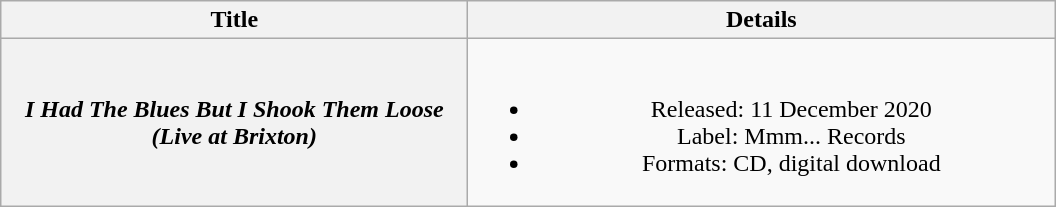<table class="wikitable plainrowheaders" style="text-align:center;" border="1">
<tr>
<th scope="col" style="width:19em;">Title</th>
<th scope="col" style="width:24em;">Details</th>
</tr>
<tr>
<th scope="row"><em>I Had The Blues But I Shook Them Loose (Live at Brixton)</em></th>
<td><br><ul><li>Released: 11 December 2020</li><li>Label: Mmm... Records</li><li>Formats: CD, digital download</li></ul></td>
</tr>
</table>
